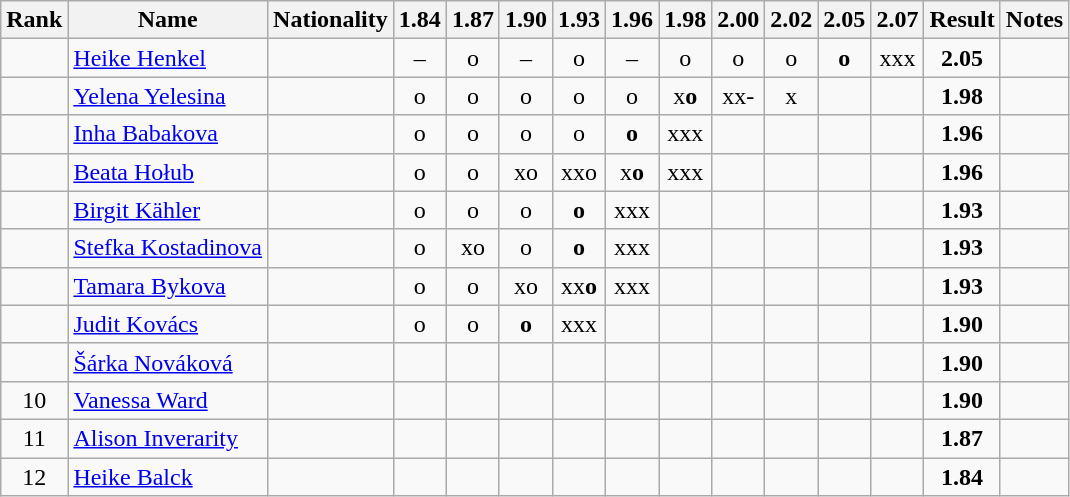<table class="wikitable sortable" style="text-align:center">
<tr>
<th>Rank</th>
<th>Name</th>
<th>Nationality</th>
<th>1.84</th>
<th>1.87</th>
<th>1.90</th>
<th>1.93</th>
<th>1.96</th>
<th>1.98</th>
<th>2.00</th>
<th>2.02</th>
<th>2.05</th>
<th>2.07</th>
<th>Result</th>
<th>Notes</th>
</tr>
<tr>
<td></td>
<td align=left><a href='#'>Heike Henkel</a></td>
<td align=left></td>
<td>–</td>
<td>o</td>
<td>–</td>
<td>o</td>
<td>–</td>
<td>o</td>
<td>o</td>
<td>o</td>
<td><strong>o</strong></td>
<td>xxx</td>
<td><strong>2.05</strong></td>
<td></td>
</tr>
<tr>
<td></td>
<td align=left><a href='#'>Yelena Yelesina</a></td>
<td align=left></td>
<td>o</td>
<td>o</td>
<td>o</td>
<td>o</td>
<td>o</td>
<td>x<strong>o</strong></td>
<td>xx-</td>
<td>x</td>
<td></td>
<td></td>
<td><strong>1.98</strong></td>
<td></td>
</tr>
<tr>
<td></td>
<td align=left><a href='#'>Inha Babakova</a></td>
<td align=left></td>
<td>o</td>
<td>o</td>
<td>o</td>
<td>o</td>
<td><strong>o</strong></td>
<td>xxx</td>
<td></td>
<td></td>
<td></td>
<td></td>
<td><strong>1.96</strong></td>
<td></td>
</tr>
<tr>
<td></td>
<td align=left><a href='#'>Beata Hołub</a></td>
<td align=left></td>
<td>o</td>
<td>o</td>
<td>xo</td>
<td>xxo</td>
<td>x<strong>o</strong></td>
<td>xxx</td>
<td></td>
<td></td>
<td></td>
<td></td>
<td><strong>1.96</strong></td>
<td></td>
</tr>
<tr>
<td></td>
<td align=left><a href='#'>Birgit Kähler</a></td>
<td align=left></td>
<td>o</td>
<td>o</td>
<td>o</td>
<td><strong>o</strong></td>
<td>xxx</td>
<td></td>
<td></td>
<td></td>
<td></td>
<td></td>
<td><strong>1.93</strong></td>
<td></td>
</tr>
<tr>
<td></td>
<td align=left><a href='#'>Stefka Kostadinova</a></td>
<td align=left></td>
<td>o</td>
<td>xo</td>
<td>o</td>
<td><strong>o</strong></td>
<td>xxx</td>
<td></td>
<td></td>
<td></td>
<td></td>
<td></td>
<td><strong>1.93</strong></td>
<td></td>
</tr>
<tr>
<td></td>
<td align=left><a href='#'>Tamara Bykova</a></td>
<td align=left></td>
<td>o</td>
<td>o</td>
<td>xo</td>
<td>xx<strong>o</strong></td>
<td>xxx</td>
<td></td>
<td></td>
<td></td>
<td></td>
<td></td>
<td><strong>1.93</strong></td>
<td></td>
</tr>
<tr>
<td></td>
<td align=left><a href='#'>Judit Kovács</a></td>
<td align=left></td>
<td>o</td>
<td>o</td>
<td><strong>o</strong></td>
<td>xxx</td>
<td></td>
<td></td>
<td></td>
<td></td>
<td></td>
<td></td>
<td><strong>1.90</strong></td>
<td></td>
</tr>
<tr>
<td></td>
<td align=left><a href='#'>Šárka Nováková</a></td>
<td align=left></td>
<td></td>
<td></td>
<td></td>
<td></td>
<td></td>
<td></td>
<td></td>
<td></td>
<td></td>
<td></td>
<td><strong>1.90</strong></td>
<td></td>
</tr>
<tr>
<td>10</td>
<td align=left><a href='#'>Vanessa Ward</a></td>
<td align=left></td>
<td></td>
<td></td>
<td></td>
<td></td>
<td></td>
<td></td>
<td></td>
<td></td>
<td></td>
<td></td>
<td><strong>1.90</strong></td>
<td></td>
</tr>
<tr>
<td>11</td>
<td align=left><a href='#'>Alison Inverarity</a></td>
<td align=left></td>
<td></td>
<td></td>
<td></td>
<td></td>
<td></td>
<td></td>
<td></td>
<td></td>
<td></td>
<td></td>
<td><strong>1.87</strong></td>
<td></td>
</tr>
<tr>
<td>12</td>
<td align=left><a href='#'>Heike Balck</a></td>
<td align=left></td>
<td></td>
<td></td>
<td></td>
<td></td>
<td></td>
<td></td>
<td></td>
<td></td>
<td></td>
<td></td>
<td><strong>1.84</strong></td>
<td></td>
</tr>
</table>
